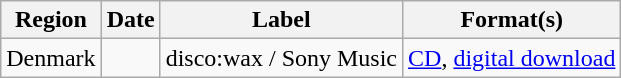<table class="wikitable">
<tr>
<th>Region</th>
<th>Date</th>
<th>Label</th>
<th>Format(s)</th>
</tr>
<tr>
<td>Denmark</td>
<td></td>
<td>disco:wax / Sony Music</td>
<td><a href='#'>CD</a>, <a href='#'>digital download</a></td>
</tr>
</table>
